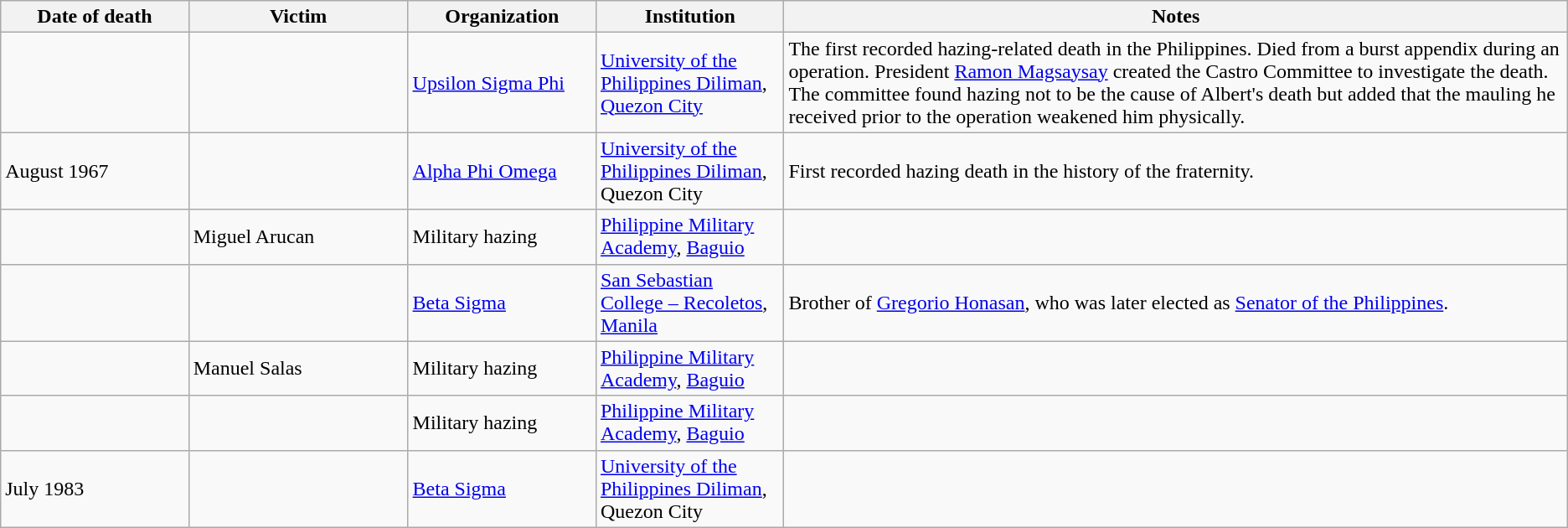<table class="wikitable sortable">
<tr>
<th width=12%>Date of death</th>
<th width=14%>Victim</th>
<th width=12%>Organization</th>
<th width=12%>Institution</th>
<th width=50% class="unsortable">Notes</th>
</tr>
<tr>
<td></td>
<td></td>
<td><a href='#'>Upsilon Sigma Phi</a></td>
<td><a href='#'>University of the Philippines Diliman</a>, <a href='#'>Quezon City</a></td>
<td>The first recorded hazing-related death in the Philippines. Died from a burst appendix during an operation. President <a href='#'>Ramon Magsaysay</a> created the Castro Committee to investigate the death. The committee found hazing not to be the cause of Albert's death but added that the mauling he received prior to the operation weakened him physically.</td>
</tr>
<tr>
<td>August 1967</td>
<td></td>
<td><a href='#'>Alpha Phi Omega</a></td>
<td><a href='#'>University of the Philippines Diliman</a>, Quezon City</td>
<td>First recorded hazing death in the history of the fraternity.</td>
</tr>
<tr>
<td></td>
<td>Miguel Arucan</td>
<td>Military hazing</td>
<td><a href='#'>Philippine Military Academy</a>, <a href='#'>Baguio</a></td>
<td></td>
</tr>
<tr>
<td></td>
<td></td>
<td><a href='#'>Beta Sigma</a></td>
<td><a href='#'>San Sebastian College – Recoletos</a>, <a href='#'>Manila</a></td>
<td>Brother of <a href='#'>Gregorio Honasan</a>, who was later elected as <a href='#'>Senator of the Philippines</a>.</td>
</tr>
<tr>
<td></td>
<td>Manuel Salas</td>
<td>Military hazing</td>
<td><a href='#'>Philippine Military Academy</a>, <a href='#'>Baguio</a></td>
<td></td>
</tr>
<tr>
<td></td>
<td></td>
<td>Military hazing</td>
<td><a href='#'>Philippine Military Academy</a>, <a href='#'>Baguio</a></td>
<td></td>
</tr>
<tr>
<td>July 1983</td>
<td></td>
<td><a href='#'>Beta Sigma</a></td>
<td><a href='#'>University of the Philippines Diliman</a>, Quezon City</td>
<td></td>
</tr>
</table>
